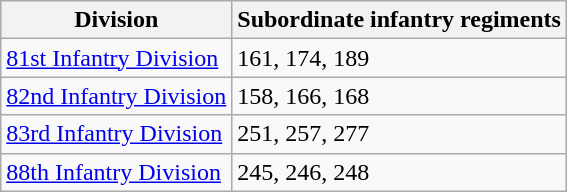<table class="wikitable">
<tr>
<th>Division</th>
<th>Subordinate infantry regiments</th>
</tr>
<tr>
<td><a href='#'>81st Infantry Division</a></td>
<td>161, 174, 189</td>
</tr>
<tr>
<td><a href='#'>82nd Infantry Division</a></td>
<td>158, 166, 168</td>
</tr>
<tr>
<td><a href='#'>83rd Infantry Division</a></td>
<td>251, 257, 277</td>
</tr>
<tr>
<td><a href='#'>88th Infantry Division</a></td>
<td>245, 246, 248</td>
</tr>
</table>
